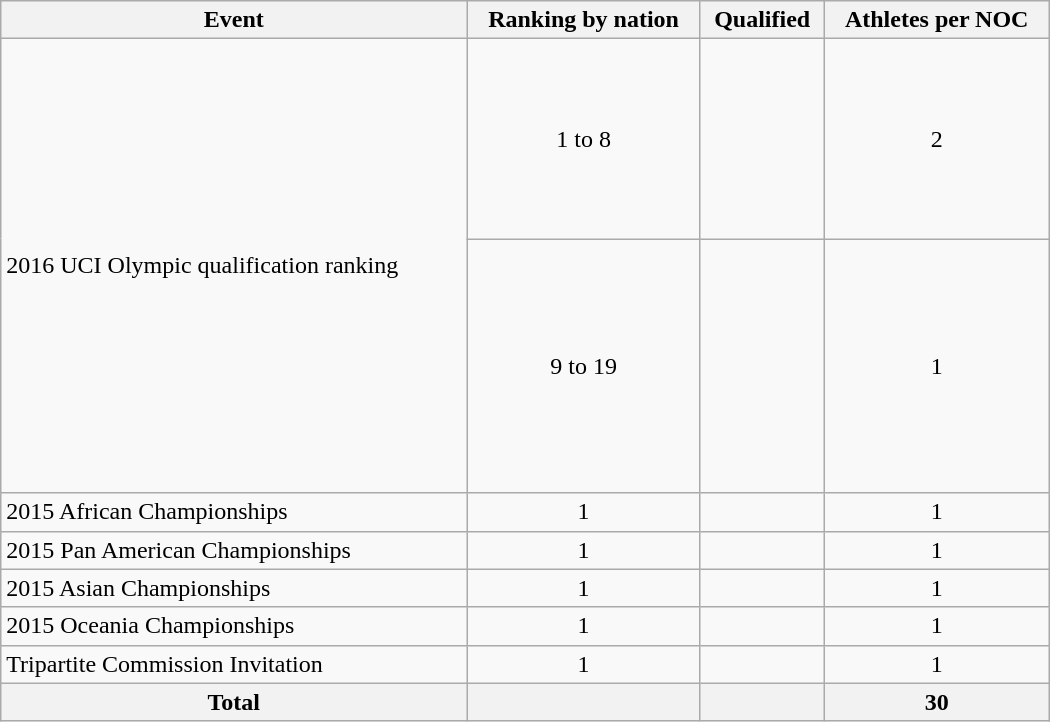<table class="wikitable"  style="width:700px; text-align:center;">
<tr>
<th>Event</th>
<th>Ranking by nation</th>
<th>Qualified</th>
<th>Athletes per NOC</th>
</tr>
<tr>
<td rowspan=2 align=left>2016 UCI Olympic qualification ranking</td>
<td>1 to 8</td>
<td align="left"><br><br><br><br><br><br><br></td>
<td>2</td>
</tr>
<tr>
<td>9 to 19</td>
<td align="left"><br><br><br><br><br><br><br><br><br></td>
<td>1</td>
</tr>
<tr>
<td align=left>2015 African Championships</td>
<td>1</td>
<td align="left"><s></s><br></td>
<td>1</td>
</tr>
<tr>
<td align=left>2015 Pan American Championships</td>
<td>1</td>
<td align="left"></td>
<td>1</td>
</tr>
<tr>
<td align=left>2015 Asian Championships</td>
<td>1</td>
<td align="left"></td>
<td>1</td>
</tr>
<tr>
<td align=left>2015 Oceania Championships</td>
<td>1</td>
<td align="left"><s></s></td>
<td>1</td>
</tr>
<tr>
<td align=left>Tripartite Commission Invitation</td>
<td>1</td>
<td align="left"></td>
<td>1</td>
</tr>
<tr>
<th>Total</th>
<th></th>
<th></th>
<th>30</th>
</tr>
</table>
